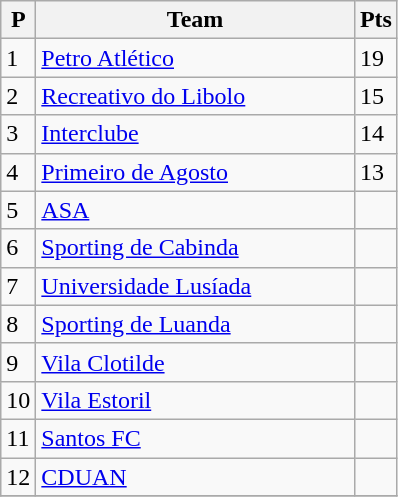<table class="wikitable">
<tr>
<th>P</th>
<th width=205>Team</th>
<th>Pts</th>
</tr>
<tr>
<td>1</td>
<td><a href='#'>Petro Atlético</a></td>
<td>19</td>
</tr>
<tr>
<td>2</td>
<td><a href='#'>Recreativo do Libolo</a></td>
<td>15</td>
</tr>
<tr>
<td>3</td>
<td><a href='#'>Interclube</a></td>
<td>14</td>
</tr>
<tr>
<td>4</td>
<td><a href='#'>Primeiro de Agosto</a></td>
<td>13</td>
</tr>
<tr>
<td>5</td>
<td><a href='#'>ASA</a></td>
<td></td>
</tr>
<tr>
<td>6</td>
<td><a href='#'>Sporting de Cabinda</a></td>
<td></td>
</tr>
<tr>
<td>7</td>
<td><a href='#'>Universidade Lusíada</a></td>
<td></td>
</tr>
<tr>
<td>8</td>
<td><a href='#'>Sporting de Luanda</a></td>
<td></td>
</tr>
<tr>
<td>9</td>
<td><a href='#'>Vila Clotilde</a></td>
<td></td>
</tr>
<tr>
<td>10</td>
<td><a href='#'>Vila Estoril</a></td>
<td></td>
</tr>
<tr>
<td>11</td>
<td><a href='#'>Santos FC</a></td>
<td></td>
</tr>
<tr>
<td>12</td>
<td><a href='#'>CDUAN</a></td>
<td></td>
</tr>
<tr>
</tr>
</table>
